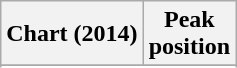<table class="wikitable sortable plainrowheaders">
<tr>
<th scope="col">Chart (2014)</th>
<th scope="col">Peak<br>position</th>
</tr>
<tr>
</tr>
<tr>
</tr>
<tr>
</tr>
<tr>
</tr>
<tr>
</tr>
<tr>
</tr>
<tr>
</tr>
<tr>
</tr>
<tr>
</tr>
<tr>
</tr>
<tr>
</tr>
<tr>
</tr>
<tr>
</tr>
<tr>
</tr>
<tr>
</tr>
<tr>
</tr>
</table>
